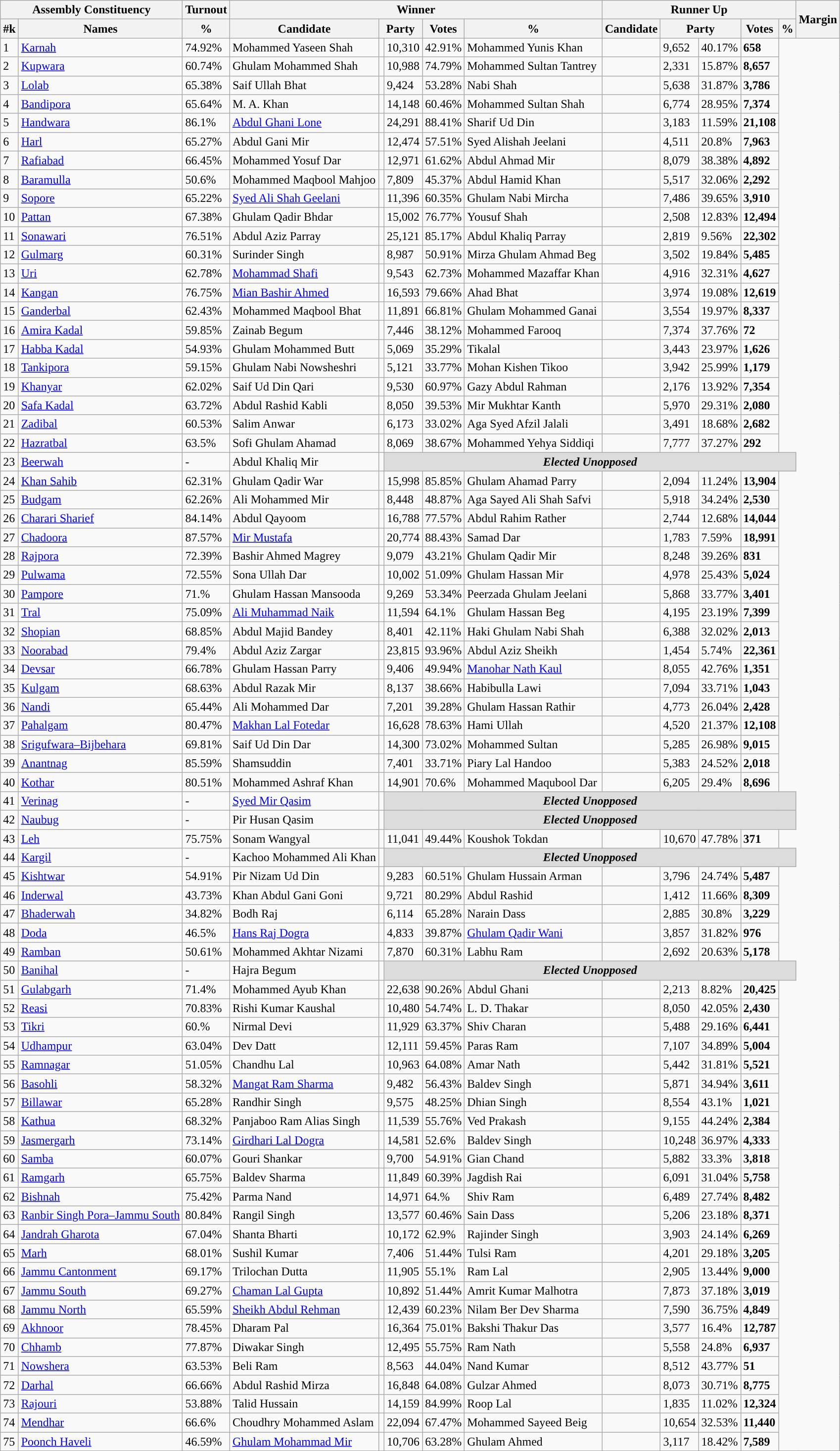<table class="wikitable sortable">
<tr>
<th colspan="2">Assembly Constituency</th>
<th>Turnout</th>
<th colspan="5">Winner</th>
<th colspan="5">Runner Up</th>
<th rowspan="2" data-sort-type=number>Margin</th>
</tr>
<tr>
<th>#k</th>
<th>Names</th>
<th>%</th>
<th>Candidate</th>
<th colspan="2">Party</th>
<th data-sort-type=number>Votes</th>
<th>%</th>
<th>Candidate</th>
<th colspan="2">Party</th>
<th data-sort-type=number>Votes</th>
<th>%</th>
</tr>
<tr>
<td>1</td>
<td><a href='#'>Karnah</a></td>
<td>74.92%</td>
<td>Mohammed Yaseen Shah</td>
<td></td>
<td>10,310</td>
<td>42.91%</td>
<td>Mohammed Yunis Khan</td>
<td></td>
<td>9,652</td>
<td>40.17%</td>
<td style="background:"><span><strong>658</strong></span></td>
</tr>
<tr>
<td>2</td>
<td><a href='#'>Kupwara</a></td>
<td>60.74%</td>
<td>Ghulam Mohammed Shah</td>
<td></td>
<td>10,988</td>
<td>74.79%</td>
<td>Mohammed Sultan Tantrey</td>
<td></td>
<td>2,331</td>
<td>15.87%</td>
<td style="background:"><span><strong>8,657</strong></span></td>
</tr>
<tr>
<td>3</td>
<td><a href='#'>Lolab</a></td>
<td>65.38%</td>
<td>Saif Ullah Bhat</td>
<td></td>
<td>9,424</td>
<td>53.28%</td>
<td>Nabi Shah</td>
<td></td>
<td>5,638</td>
<td>31.87%</td>
<td style="background:"><span><strong>3,786</strong></span></td>
</tr>
<tr>
<td>4</td>
<td><a href='#'>Bandipora</a></td>
<td>65.64%</td>
<td>M. A. Khan</td>
<td></td>
<td>14,148</td>
<td>60.46%</td>
<td>Mohammed Sultan Shah</td>
<td></td>
<td>6,774</td>
<td>28.95%</td>
<td style="background:"><span><strong>7,374</strong></span></td>
</tr>
<tr>
<td>5</td>
<td><a href='#'>Handwara</a></td>
<td>86.1%</td>
<td><a href='#'>Abdul Ghani Lone</a></td>
<td></td>
<td>24,291</td>
<td>88.41%</td>
<td>Sharif Ud Din</td>
<td></td>
<td>3,183</td>
<td>11.59%</td>
<td style="background:"><span><strong>21,108</strong></span></td>
</tr>
<tr>
<td>6</td>
<td><a href='#'>Harl</a></td>
<td>65.27%</td>
<td>Abdul Gani Mir</td>
<td></td>
<td>12,474</td>
<td>57.51%</td>
<td>Syed Alishah Jeelani</td>
<td></td>
<td>4,511</td>
<td>20.8%</td>
<td style="background:"><span><strong>7,963</strong></span></td>
</tr>
<tr>
<td>7</td>
<td><a href='#'>Rafiabad</a></td>
<td>66.45%</td>
<td>Mohammed Yosuf Dar</td>
<td></td>
<td>12,971</td>
<td>61.62%</td>
<td>Abdul Ahmad Mir</td>
<td></td>
<td>8,079</td>
<td>38.38%</td>
<td style="background:"><span><strong>4,892</strong></span></td>
</tr>
<tr>
<td>8</td>
<td><a href='#'>Baramulla</a></td>
<td>50.6%</td>
<td>Mohammed Maqbool Mahjoo</td>
<td></td>
<td>7,809</td>
<td>45.37%</td>
<td>Abdul Hamid Khan</td>
<td></td>
<td>5,517</td>
<td>32.06%</td>
<td style="background:"><span><strong>2,292</strong></span></td>
</tr>
<tr>
<td>9</td>
<td><a href='#'>Sopore</a></td>
<td>65.22%</td>
<td><a href='#'>Syed Ali Shah Geelani</a></td>
<td></td>
<td>11,396</td>
<td>60.35%</td>
<td>Ghulam Nabi Mircha</td>
<td></td>
<td>7,486</td>
<td>39.65%</td>
<td style="background:"><span><strong>3,910</strong></span></td>
</tr>
<tr>
<td>10</td>
<td><a href='#'>Pattan</a></td>
<td>67.38%</td>
<td>Ghulam Qadir Bhdar</td>
<td></td>
<td>15,002</td>
<td>76.77%</td>
<td>Yousuf Shah</td>
<td></td>
<td>2,508</td>
<td>12.83%</td>
<td style="background:"><span><strong>12,494</strong></span></td>
</tr>
<tr>
<td>11</td>
<td><a href='#'>Sonawari</a></td>
<td>76.51%</td>
<td>Abdul Aziz Parray</td>
<td></td>
<td>25,121</td>
<td>85.17%</td>
<td>Abdul Khaliq Parray</td>
<td></td>
<td>2,819</td>
<td>9.56%</td>
<td style="background:"><span><strong>22,302</strong></span></td>
</tr>
<tr>
<td>12</td>
<td><a href='#'>Gulmarg</a></td>
<td>60.31%</td>
<td>Surinder Singh</td>
<td></td>
<td>8,987</td>
<td>50.91%</td>
<td>Mirza Ghulam Ahmad Beg</td>
<td></td>
<td>3,502</td>
<td>19.84%</td>
<td style="background:"><span><strong>5,485</strong></span></td>
</tr>
<tr>
<td>13</td>
<td><a href='#'>Uri</a></td>
<td>62.78%</td>
<td><a href='#'>Mohammad Shafi</a></td>
<td></td>
<td>9,543</td>
<td>62.73%</td>
<td>Mohammed Mazaffar Khan</td>
<td></td>
<td>4,916</td>
<td>32.31%</td>
<td style="background:"><span><strong>4,627</strong></span></td>
</tr>
<tr>
<td>14</td>
<td><a href='#'>Kangan</a></td>
<td>76.75%</td>
<td><a href='#'>Mian Bashir Ahmed</a></td>
<td></td>
<td>16,593</td>
<td>79.66%</td>
<td>Ahad Bhat</td>
<td></td>
<td>3,974</td>
<td>19.08%</td>
<td style="background:"><span><strong>12,619</strong></span></td>
</tr>
<tr>
<td>15</td>
<td><a href='#'>Ganderbal</a></td>
<td>62.43%</td>
<td>Mohammed Maqbool Bhat</td>
<td></td>
<td>11,891</td>
<td>66.81%</td>
<td>Ghulam Mohammed Ganai</td>
<td></td>
<td>3,554</td>
<td>19.97%</td>
<td style="background:"><span><strong>8,337</strong></span></td>
</tr>
<tr>
<td>16</td>
<td><a href='#'>Amira Kadal</a></td>
<td>59.85%</td>
<td>Zainab Begum</td>
<td></td>
<td>7,446</td>
<td>38.12%</td>
<td>Mohammed Farooq</td>
<td></td>
<td>7,374</td>
<td>37.76%</td>
<td style="background:"><span><strong>72</strong></span></td>
</tr>
<tr>
<td>17</td>
<td><a href='#'>Habba Kadal</a></td>
<td>54.93%</td>
<td>Ghulam Mohammed Butt</td>
<td></td>
<td>5,069</td>
<td>35.29%</td>
<td>Tikalal</td>
<td></td>
<td>3,443</td>
<td>23.97%</td>
<td style="background:"><span><strong>1,626</strong></span></td>
</tr>
<tr>
<td>18</td>
<td><a href='#'>Tankipora</a></td>
<td>59.15%</td>
<td>Ghulam Nabi Nowsheshri</td>
<td></td>
<td>5,121</td>
<td>33.77%</td>
<td>Mohan Kishen Tikoo</td>
<td></td>
<td>3,942</td>
<td>25.99%</td>
<td style="background:"><span><strong>1,179</strong></span></td>
</tr>
<tr>
<td>19</td>
<td><a href='#'>Khanyar</a></td>
<td>62.02%</td>
<td>Saif Ud Din Qari</td>
<td></td>
<td>9,530</td>
<td>60.97%</td>
<td>Gazy Abdul Rahman</td>
<td></td>
<td>2,176</td>
<td>13.92%</td>
<td style="background:"><span><strong>7,354</strong></span></td>
</tr>
<tr>
<td>20</td>
<td><a href='#'>Safa Kadal</a></td>
<td>63.72%</td>
<td>Abdul Rashid Kabli</td>
<td></td>
<td>8,050</td>
<td>39.53%</td>
<td>Mir Mukhtar Kanth</td>
<td></td>
<td>5,970</td>
<td>29.31%</td>
<td style="background:"><span><strong>2,080</strong></span></td>
</tr>
<tr>
<td>21</td>
<td><a href='#'>Zadibal</a></td>
<td>60.53%</td>
<td>Salim Anwar</td>
<td></td>
<td>6,173</td>
<td>33.02%</td>
<td>Aga Syed Afzil Jalali</td>
<td></td>
<td>3,491</td>
<td>18.68%</td>
<td style="background:"><span><strong>2,682</strong></span></td>
</tr>
<tr>
<td>22</td>
<td><a href='#'>Hazratbal</a></td>
<td>63.5%</td>
<td>Sofi Ghulam Ahamad</td>
<td></td>
<td>8,069</td>
<td>38.67%</td>
<td>Mohammed Yehya Siddiqi</td>
<td></td>
<td>7,777</td>
<td>37.27%</td>
<td style="background:"><span><strong>292</strong></span></td>
</tr>
<tr>
<td>23</td>
<td><a href='#'>Beerwah</a></td>
<td>-</td>
<td>Abdul Khaliq Mir</td>
<td></td>
<td colspan=8 style="background:#dcdcdc; text-align:center;"><strong><em>Elected Unopposed</em></strong></td>
</tr>
<tr>
<td>24</td>
<td><a href='#'>Khan Sahib</a></td>
<td>62.31%</td>
<td>Ghulam Qadir War</td>
<td></td>
<td>15,998</td>
<td>85.85%</td>
<td>Ghulam Ahamad Parry</td>
<td></td>
<td>2,094</td>
<td>11.24%</td>
<td style="background:"><span><strong>13,904</strong></span></td>
</tr>
<tr>
<td>25</td>
<td><a href='#'>Budgam</a></td>
<td>62.26%</td>
<td>Ali Mohammed Mir</td>
<td></td>
<td>8,448</td>
<td>48.87%</td>
<td>Aga Sayed Ali Shah Safvi</td>
<td></td>
<td>5,918</td>
<td>34.24%</td>
<td style="background:"><span><strong>2,530</strong></span></td>
</tr>
<tr>
<td>26</td>
<td><a href='#'>Charari Sharief</a></td>
<td>84.14%</td>
<td>Abdul Qayoom</td>
<td></td>
<td>16,788</td>
<td>77.57%</td>
<td>Abdul Rahim Rather</td>
<td></td>
<td>2,744</td>
<td>12.68%</td>
<td style="background:"><span><strong>14,044</strong></span></td>
</tr>
<tr>
<td>27</td>
<td><a href='#'>Chadoora</a></td>
<td>87.57%</td>
<td><a href='#'>Mir Mustafa</a></td>
<td></td>
<td>20,774</td>
<td>88.43%</td>
<td>Samad Dar</td>
<td></td>
<td>1,783</td>
<td>7.59%</td>
<td style="background:"><span><strong>18,991</strong></span></td>
</tr>
<tr>
<td>28</td>
<td><a href='#'>Rajpora</a></td>
<td>72.39%</td>
<td>Bashir Ahmed Magrey</td>
<td></td>
<td>9,079</td>
<td>43.21%</td>
<td>Ghulam Qadir Mir</td>
<td></td>
<td>8,248</td>
<td>39.26%</td>
<td style="background:"><span><strong>831</strong></span></td>
</tr>
<tr>
<td>29</td>
<td><a href='#'>Pulwama</a></td>
<td>72.55%</td>
<td>Sona Ullah Dar</td>
<td></td>
<td>10,002</td>
<td>51.09%</td>
<td>Ghulam Hassan Mir</td>
<td></td>
<td>4,978</td>
<td>25.43%</td>
<td style="background:"><span><strong>5,024</strong></span></td>
</tr>
<tr>
<td>30</td>
<td><a href='#'>Pampore</a></td>
<td>71.%</td>
<td>Ghulam Hassan Mansooda</td>
<td></td>
<td>9,269</td>
<td>53.34%</td>
<td>Peerzada Ghulam Jeelani</td>
<td></td>
<td>5,868</td>
<td>33.77%</td>
<td style="background:"><span><strong>3,401</strong></span></td>
</tr>
<tr>
<td>31</td>
<td><a href='#'>Tral</a></td>
<td>75.09%</td>
<td><a href='#'>Ali Muhammad Naik</a></td>
<td></td>
<td>11,594</td>
<td>64.1%</td>
<td>Ghulam Hassan Beg</td>
<td></td>
<td>4,195</td>
<td>23.19%</td>
<td style="background:"><span><strong>7,399</strong></span></td>
</tr>
<tr>
<td>32</td>
<td><a href='#'>Shopian</a></td>
<td>68.85%</td>
<td>Abdul Majid Bandey</td>
<td></td>
<td>8,401</td>
<td>42.11%</td>
<td>Haki Ghulam Nabi Shah</td>
<td></td>
<td>6,388</td>
<td>32.02%</td>
<td style="background:"><span><strong>2,013</strong></span></td>
</tr>
<tr>
<td>33</td>
<td><a href='#'>Noorabad</a></td>
<td>79.4%</td>
<td>Abdul Aziz Zargar</td>
<td></td>
<td>23,815</td>
<td>93.96%</td>
<td>Abdul Aziz Sheikh</td>
<td></td>
<td>1,454</td>
<td>5.74%</td>
<td style="background:"><span><strong>22,361</strong></span></td>
</tr>
<tr>
<td>34</td>
<td><a href='#'>Devsar</a></td>
<td>66.78%</td>
<td>Ghulam Hassan Parry</td>
<td></td>
<td>9,406</td>
<td>49.94%</td>
<td><a href='#'>Manohar Nath Kaul</a></td>
<td></td>
<td>8,055</td>
<td>42.76%</td>
<td style="background:"><span><strong>1,351</strong></span></td>
</tr>
<tr>
<td>35</td>
<td><a href='#'>Kulgam</a></td>
<td>68.63%</td>
<td>Abdul Razak Mir</td>
<td></td>
<td>8,137</td>
<td>38.66%</td>
<td>Habibulla Lawi</td>
<td></td>
<td>7,094</td>
<td>33.71%</td>
<td style="background:"><span><strong>1,043</strong></span></td>
</tr>
<tr>
<td>36</td>
<td><a href='#'>Nandi</a></td>
<td>65.44%</td>
<td>Ali Mohammed Dar</td>
<td></td>
<td>7,201</td>
<td>39.28%</td>
<td>Ghulam Hassan Rathir</td>
<td></td>
<td>4,773</td>
<td>26.04%</td>
<td style="background:"><span><strong>2,428</strong></span></td>
</tr>
<tr>
<td>37</td>
<td><a href='#'>Pahalgam</a></td>
<td>80.47%</td>
<td><a href='#'>Makhan Lal Fotedar</a></td>
<td></td>
<td>16,628</td>
<td>78.63%</td>
<td>Hami Ullah</td>
<td></td>
<td>4,520</td>
<td>21.37%</td>
<td style="background:"><span><strong>12,108</strong></span></td>
</tr>
<tr>
<td>38</td>
<td><a href='#'>Srigufwara–Bijbehara</a></td>
<td>69.81%</td>
<td>Saif Ud Din Dar</td>
<td></td>
<td>14,300</td>
<td>73.02%</td>
<td>Mohammed Sultan</td>
<td></td>
<td>5,285</td>
<td>26.98%</td>
<td style="background:"><span><strong>9,015</strong></span></td>
</tr>
<tr>
<td>39</td>
<td><a href='#'>Anantnag</a></td>
<td>85.59%</td>
<td>Shamsuddin</td>
<td></td>
<td>7,401</td>
<td>33.71%</td>
<td>Piary Lal Handoo</td>
<td></td>
<td>5,383</td>
<td>24.52%</td>
<td style="background:"><span><strong>2,018</strong></span></td>
</tr>
<tr>
<td>40</td>
<td><a href='#'>Kothar</a></td>
<td>80.51%</td>
<td>Mohammed Ashraf Khan</td>
<td></td>
<td>14,901</td>
<td>70.6%</td>
<td>Mohammed Maqubool Dar</td>
<td></td>
<td>6,205</td>
<td>29.4%</td>
<td style="background:"><span><strong>8,696</strong></span></td>
</tr>
<tr>
<td>41</td>
<td><a href='#'>Verinag</a></td>
<td>-</td>
<td><a href='#'>Syed Mir Qasim</a></td>
<td></td>
<td colspan=8 style="background:#dcdcdc; text-align:center;"><strong><em>Elected Unopposed</em></strong></td>
</tr>
<tr>
<td>42</td>
<td><a href='#'>Naubug</a></td>
<td>-</td>
<td>Pir Husan Qasim</td>
<td></td>
<td colspan=8 style="background:#dcdcdc; text-align:center;"><strong><em>Elected Unopposed</em></strong></td>
</tr>
<tr>
<td>43</td>
<td><a href='#'>Leh</a></td>
<td>75.75%</td>
<td>Sonam Wangyal</td>
<td></td>
<td>11,041</td>
<td>49.44%</td>
<td>Koushok Tokdan</td>
<td></td>
<td>10,670</td>
<td>47.78%</td>
<td style="background:"><span><strong>371</strong></span></td>
</tr>
<tr>
<td>44</td>
<td><a href='#'>Kargil</a></td>
<td>-</td>
<td>Kachoo Mohammed Ali Khan</td>
<td></td>
<td colspan=8 style="background:#dcdcdc; text-align:center;"><strong><em>Elected Unopposed</em></strong></td>
</tr>
<tr>
<td>45</td>
<td><a href='#'>Kishtwar</a></td>
<td>54.91%</td>
<td>Pir Nizam Ud Din</td>
<td></td>
<td>9,283</td>
<td>60.51%</td>
<td>Ghulam Hussain Arman</td>
<td></td>
<td>3,796</td>
<td>24.74%</td>
<td style="background:"><span><strong>5,487</strong></span></td>
</tr>
<tr>
<td>46</td>
<td><a href='#'>Inderwal</a></td>
<td>43.73%</td>
<td>Khan Abdul Gani Goni</td>
<td></td>
<td>9,721</td>
<td>80.29%</td>
<td>Abdul Rashid</td>
<td></td>
<td>1,412</td>
<td>11.66%</td>
<td style="background:"><span><strong>8,309</strong></span></td>
</tr>
<tr>
<td>47</td>
<td><a href='#'>Bhaderwah</a></td>
<td>34.82%</td>
<td>Bodh Raj</td>
<td></td>
<td>6,114</td>
<td>65.28%</td>
<td>Narain Dass</td>
<td></td>
<td>2,885</td>
<td>30.8%</td>
<td style="background:"><span><strong>3,229</strong></span></td>
</tr>
<tr>
<td>48</td>
<td><a href='#'>Doda</a></td>
<td>46.5%</td>
<td><a href='#'>Hans Raj Dogra</a></td>
<td></td>
<td>4,833</td>
<td>39.87%</td>
<td><a href='#'>Ghulam Qadir Wani</a></td>
<td></td>
<td>3,857</td>
<td>31.82%</td>
<td style="background:"><span><strong>976</strong></span></td>
</tr>
<tr>
<td>49</td>
<td><a href='#'>Ramban</a></td>
<td>50.61%</td>
<td>Mohammed Akhtar Nizami</td>
<td></td>
<td>7,870</td>
<td>60.31%</td>
<td>Labhu Ram</td>
<td></td>
<td>2,692</td>
<td>20.63%</td>
<td style="background:"><span><strong>5,178</strong></span></td>
</tr>
<tr>
<td>50</td>
<td><a href='#'>Banihal</a></td>
<td>-</td>
<td>Hajra Begum</td>
<td></td>
<td colspan=8 style="background:#dcdcdc; text-align:center;"><strong><em>Elected Unopposed</em></strong></td>
</tr>
<tr>
<td>51</td>
<td><a href='#'>Gulabgarh</a></td>
<td>71.4%</td>
<td>Mohammed Ayub Khan</td>
<td></td>
<td>22,638</td>
<td>90.26%</td>
<td>Abdul Ghani</td>
<td></td>
<td>2,213</td>
<td>8.82%</td>
<td style="background:"><span><strong>20,425</strong></span></td>
</tr>
<tr>
<td>52</td>
<td><a href='#'>Reasi</a></td>
<td>70.83%</td>
<td>Rishi Kumar Kaushal</td>
<td></td>
<td>10,480</td>
<td>54.74%</td>
<td>L. D. Thakar</td>
<td></td>
<td>8,050</td>
<td>42.05%</td>
<td style="background:"><span><strong>2,430</strong></span></td>
</tr>
<tr>
<td>53</td>
<td><a href='#'>Tikri</a></td>
<td>60.%</td>
<td>Nirmal Devi</td>
<td></td>
<td>11,929</td>
<td>63.37%</td>
<td>Shiv Charan</td>
<td></td>
<td>5,488</td>
<td>29.16%</td>
<td style="background:"><span><strong>6,441</strong></span></td>
</tr>
<tr>
<td>54</td>
<td><a href='#'>Udhampur</a></td>
<td>63.04%</td>
<td>Dev Datt</td>
<td></td>
<td>12,111</td>
<td>59.45%</td>
<td>Paras Ram</td>
<td></td>
<td>7,107</td>
<td>34.89%</td>
<td style="background:"><span><strong>5,004</strong></span></td>
</tr>
<tr>
<td>55</td>
<td><a href='#'>Ramnagar</a></td>
<td>51.05%</td>
<td>Chandhu Lal</td>
<td></td>
<td>10,963</td>
<td>64.08%</td>
<td>Amar Nath</td>
<td></td>
<td>5,442</td>
<td>31.81%</td>
<td style="background:"><span><strong>5,521</strong></span></td>
</tr>
<tr>
<td>56</td>
<td><a href='#'>Basohli</a></td>
<td>58.32%</td>
<td><a href='#'>Mangat Ram Sharma</a></td>
<td></td>
<td>9,482</td>
<td>56.43%</td>
<td>Baldev Singh</td>
<td></td>
<td>5,871</td>
<td>34.94%</td>
<td style="background:"><span><strong>3,611</strong></span></td>
</tr>
<tr>
<td>57</td>
<td><a href='#'>Billawar</a></td>
<td>65.28%</td>
<td>Randhir Singh</td>
<td></td>
<td>9,575</td>
<td>48.25%</td>
<td>Dhian Singh</td>
<td></td>
<td>8,554</td>
<td>43.1%</td>
<td style="background:"><span><strong>1,021</strong></span></td>
</tr>
<tr>
<td>58</td>
<td><a href='#'>Kathua</a></td>
<td>68.32%</td>
<td>Panjaboo Ram Alias Singh</td>
<td></td>
<td>11,539</td>
<td>55.76%</td>
<td>Ved Prakash</td>
<td></td>
<td>9,155</td>
<td>44.24%</td>
<td style="background:"><span><strong>2,384</strong></span></td>
</tr>
<tr>
<td>59</td>
<td><a href='#'>Jasmergarh</a></td>
<td>73.14%</td>
<td><a href='#'>Girdhari Lal Dogra</a></td>
<td></td>
<td>14,581</td>
<td>52.6%</td>
<td>Baldev Singh</td>
<td></td>
<td>10,248</td>
<td>36.97%</td>
<td style="background:"><span><strong>4,333</strong></span></td>
</tr>
<tr>
<td>60</td>
<td><a href='#'>Samba</a></td>
<td>60.07%</td>
<td>Gouri Shankar</td>
<td></td>
<td>9,700</td>
<td>54.91%</td>
<td>Gian Chand</td>
<td></td>
<td>5,882</td>
<td>33.3%</td>
<td style="background:"><span><strong>3,818</strong></span></td>
</tr>
<tr>
<td>61</td>
<td><a href='#'>Ramgarh</a></td>
<td>65.75%</td>
<td>Baldev Sharma</td>
<td></td>
<td>11,849</td>
<td>60.39%</td>
<td>Jagdish Rai</td>
<td></td>
<td>6,091</td>
<td>31.04%</td>
<td style="background:"><span><strong>5,758</strong></span></td>
</tr>
<tr>
<td>62</td>
<td><a href='#'>Bishnah</a></td>
<td>75.42%</td>
<td>Parma Nand</td>
<td></td>
<td>14,971</td>
<td>64.%</td>
<td>Shiv Ram</td>
<td></td>
<td>6,489</td>
<td>27.74%</td>
<td style="background:"><span><strong>8,482</strong></span></td>
</tr>
<tr>
<td>63</td>
<td><a href='#'>Ranbir Singh Pora–Jammu South</a></td>
<td>80.84%</td>
<td>Rangil Singh</td>
<td></td>
<td>13,577</td>
<td>60.46%</td>
<td>Sain Dass</td>
<td></td>
<td>5,206</td>
<td>23.18%</td>
<td style="background:"><span><strong>8,371</strong></span></td>
</tr>
<tr>
<td>64</td>
<td><a href='#'>Jandrah Gharota</a></td>
<td>67.04%</td>
<td>Shanta Bharti</td>
<td></td>
<td>10,172</td>
<td>62.9%</td>
<td>Rajinder Singh</td>
<td></td>
<td>3,903</td>
<td>24.14%</td>
<td style="background:"><span><strong>6,269</strong></span></td>
</tr>
<tr>
<td>65</td>
<td><a href='#'>Marh</a></td>
<td>68.01%</td>
<td>Sushil Kumar</td>
<td></td>
<td>7,406</td>
<td>51.44%</td>
<td>Tulsi Ram</td>
<td></td>
<td>4,201</td>
<td>29.18%</td>
<td style="background:"><span><strong>3,205</strong></span></td>
</tr>
<tr>
<td>66</td>
<td><a href='#'>Jammu Cantonment</a></td>
<td>69.17%</td>
<td>Trilochan Dutta</td>
<td></td>
<td>11,905</td>
<td>55.1%</td>
<td>Ram Lal</td>
<td></td>
<td>2,905</td>
<td>13.44%</td>
<td style="background:"><span><strong>9,000</strong></span></td>
</tr>
<tr>
<td>67</td>
<td><a href='#'>Jammu South</a></td>
<td>69.27%</td>
<td><a href='#'>Chaman Lal Gupta</a></td>
<td></td>
<td>10,892</td>
<td>51.44%</td>
<td>Amrit Kumar Malhotra</td>
<td></td>
<td>7,873</td>
<td>37.18%</td>
<td style="background:"><span><strong>3,019</strong></span></td>
</tr>
<tr>
<td>68</td>
<td><a href='#'>Jammu North</a></td>
<td>65.59%</td>
<td><a href='#'>Sheikh Abdul Rehman</a></td>
<td></td>
<td>12,439</td>
<td>60.23%</td>
<td>Nilam Ber Dev Sharma</td>
<td></td>
<td>7,590</td>
<td>36.75%</td>
<td style="background:"><span><strong>4,849</strong></span></td>
</tr>
<tr>
<td>69</td>
<td><a href='#'>Akhnoor</a></td>
<td>78.45%</td>
<td>Dharam Pal</td>
<td></td>
<td>16,364</td>
<td>75.01%</td>
<td>Bakshi Thakur Das</td>
<td></td>
<td>3,577</td>
<td>16.4%</td>
<td style="background:"><span><strong>12,787</strong></span></td>
</tr>
<tr>
<td>70</td>
<td><a href='#'>Chhamb</a></td>
<td>77.87%</td>
<td>Diwakar Singh</td>
<td></td>
<td>12,495</td>
<td>55.75%</td>
<td>Ram Nath</td>
<td></td>
<td>5,558</td>
<td>24.8%</td>
<td style="background:"><span><strong>6,937</strong></span></td>
</tr>
<tr>
<td>71</td>
<td><a href='#'>Nowshera</a></td>
<td>63.53%</td>
<td>Beli Ram</td>
<td></td>
<td>8,563</td>
<td>44.04%</td>
<td>Nand Kumar</td>
<td></td>
<td>8,512</td>
<td>43.77%</td>
<td style="background:"><span><strong>51</strong></span></td>
</tr>
<tr>
<td>72</td>
<td><a href='#'>Darhal</a></td>
<td>66.66%</td>
<td>Abdul Rashid Mirza</td>
<td></td>
<td>16,848</td>
<td>64.08%</td>
<td>Gulzar Ahmed</td>
<td></td>
<td>8,073</td>
<td>30.71%</td>
<td style="background:"><span><strong>8,775</strong></span></td>
</tr>
<tr>
<td>73</td>
<td><a href='#'>Rajouri</a></td>
<td>53.88%</td>
<td>Talid Hussain</td>
<td></td>
<td>14,159</td>
<td>84.99%</td>
<td>Roop Lal</td>
<td></td>
<td>1,835</td>
<td>11.02%</td>
<td style="background:"><span><strong>12,324</strong></span></td>
</tr>
<tr>
<td>74</td>
<td><a href='#'>Mendhar</a></td>
<td>66.6%</td>
<td>Choudhry Mohammed Aslam</td>
<td></td>
<td>22,094</td>
<td>67.47%</td>
<td>Mohammed Sayeed Beig</td>
<td></td>
<td>10,654</td>
<td>32.53%</td>
<td style="background:"><span><strong>11,440</strong></span></td>
</tr>
<tr>
<td>75</td>
<td><a href='#'>Poonch Haveli</a></td>
<td>46.59%</td>
<td><a href='#'>Ghulam Mohammad Mir</a></td>
<td></td>
<td>10,706</td>
<td>63.28%</td>
<td>Ghulam Ahmed</td>
<td></td>
<td>3,117</td>
<td>18.42%</td>
<td style="background:"><span><strong>7,589</strong></span></td>
</tr>
<tr>
</tr>
</table>
